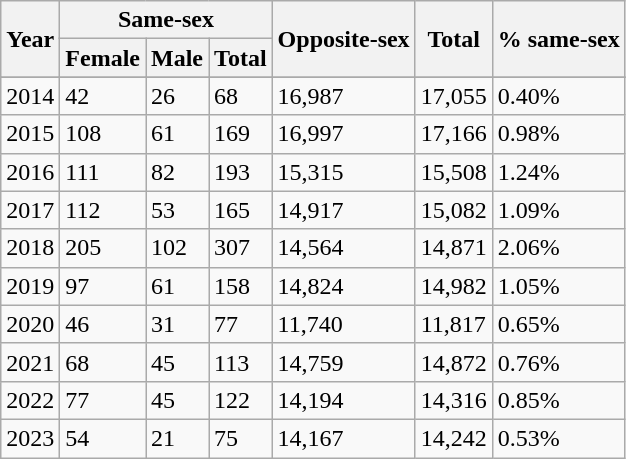<table class="wikitable">
<tr>
<th rowspan=2>Year</th>
<th colspan=3>Same-sex</th>
<th rowspan=2>Opposite-sex</th>
<th rowspan=2>Total</th>
<th rowspan=2>% same-sex</th>
</tr>
<tr>
<th>Female</th>
<th>Male</th>
<th>Total</th>
</tr>
<tr>
</tr>
<tr>
<td>2014</td>
<td>42</td>
<td>26</td>
<td>68</td>
<td>16,987</td>
<td>17,055</td>
<td>0.40%</td>
</tr>
<tr>
<td>2015</td>
<td>108</td>
<td>61</td>
<td>169</td>
<td>16,997</td>
<td>17,166</td>
<td>0.98%</td>
</tr>
<tr>
<td>2016</td>
<td>111</td>
<td>82</td>
<td>193</td>
<td>15,315</td>
<td>15,508</td>
<td>1.24%</td>
</tr>
<tr>
<td>2017</td>
<td>112</td>
<td>53</td>
<td>165</td>
<td>14,917</td>
<td>15,082</td>
<td>1.09%</td>
</tr>
<tr>
<td>2018</td>
<td>205</td>
<td>102</td>
<td>307</td>
<td>14,564</td>
<td>14,871</td>
<td>2.06%</td>
</tr>
<tr>
<td>2019</td>
<td>97</td>
<td>61</td>
<td>158</td>
<td>14,824</td>
<td>14,982</td>
<td>1.05%</td>
</tr>
<tr>
<td>2020</td>
<td>46</td>
<td>31</td>
<td>77</td>
<td>11,740</td>
<td>11,817</td>
<td>0.65%</td>
</tr>
<tr>
<td>2021</td>
<td>68</td>
<td>45</td>
<td>113</td>
<td>14,759</td>
<td>14,872</td>
<td>0.76%</td>
</tr>
<tr>
<td>2022</td>
<td>77</td>
<td>45</td>
<td>122</td>
<td>14,194</td>
<td>14,316</td>
<td>0.85%</td>
</tr>
<tr>
<td>2023</td>
<td>54</td>
<td>21</td>
<td>75</td>
<td>14,167</td>
<td>14,242</td>
<td>0.53%</td>
</tr>
</table>
